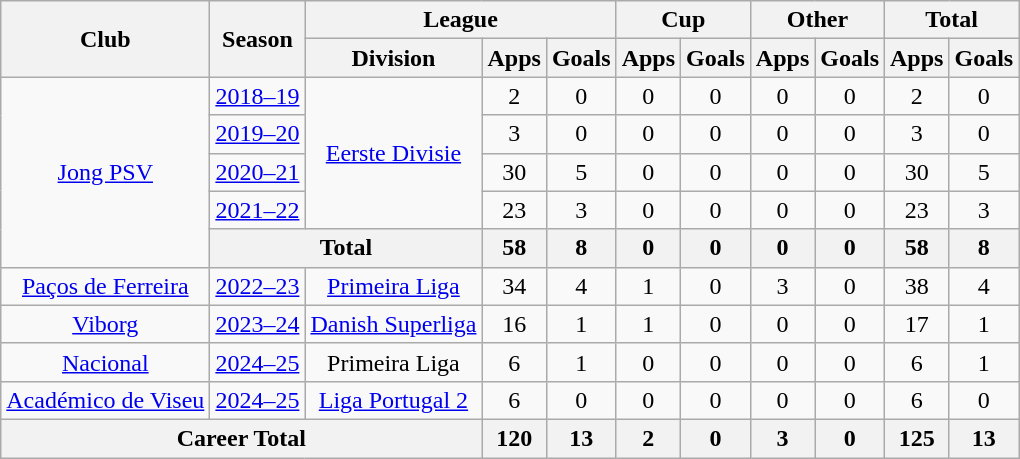<table class="wikitable" style="text-align: center">
<tr>
<th rowspan=2>Club</th>
<th rowspan=2>Season</th>
<th colspan=3>League</th>
<th colspan=2>Cup</th>
<th colspan=2>Other</th>
<th colspan=2>Total</th>
</tr>
<tr>
<th>Division</th>
<th>Apps</th>
<th>Goals</th>
<th>Apps</th>
<th>Goals</th>
<th>Apps</th>
<th>Goals</th>
<th>Apps</th>
<th>Goals</th>
</tr>
<tr>
<td rowspan=5><a href='#'>Jong PSV</a></td>
<td><a href='#'>2018–19</a></td>
<td rowspan=4><a href='#'>Eerste Divisie</a></td>
<td>2</td>
<td>0</td>
<td>0</td>
<td>0</td>
<td>0</td>
<td>0</td>
<td>2</td>
<td>0</td>
</tr>
<tr>
<td><a href='#'>2019–20</a></td>
<td>3</td>
<td>0</td>
<td>0</td>
<td>0</td>
<td>0</td>
<td>0</td>
<td>3</td>
<td>0</td>
</tr>
<tr>
<td><a href='#'>2020–21</a></td>
<td>30</td>
<td>5</td>
<td>0</td>
<td>0</td>
<td>0</td>
<td>0</td>
<td>30</td>
<td>5</td>
</tr>
<tr>
<td><a href='#'>2021–22</a></td>
<td>23</td>
<td>3</td>
<td>0</td>
<td>0</td>
<td>0</td>
<td>0</td>
<td>23</td>
<td>3</td>
</tr>
<tr>
<th colspan=2>Total</th>
<th>58</th>
<th>8</th>
<th>0</th>
<th>0</th>
<th>0</th>
<th>0</th>
<th>58</th>
<th>8</th>
</tr>
<tr>
<td><a href='#'>Paços de Ferreira</a></td>
<td><a href='#'>2022–23</a></td>
<td><a href='#'>Primeira Liga</a></td>
<td>34</td>
<td>4</td>
<td>1</td>
<td>0</td>
<td>3</td>
<td>0</td>
<td>38</td>
<td>4</td>
</tr>
<tr>
<td><a href='#'>Viborg</a></td>
<td><a href='#'>2023–24</a></td>
<td><a href='#'>Danish Superliga</a></td>
<td>16</td>
<td>1</td>
<td>1</td>
<td>0</td>
<td>0</td>
<td>0</td>
<td>17</td>
<td>1</td>
</tr>
<tr>
<td><a href='#'>Nacional</a></td>
<td><a href='#'>2024–25</a></td>
<td>Primeira Liga</td>
<td>6</td>
<td>1</td>
<td>0</td>
<td>0</td>
<td>0</td>
<td>0</td>
<td>6</td>
<td>1</td>
</tr>
<tr>
<td><a href='#'> Académico de Viseu</a></td>
<td><a href='#'>2024–25</a></td>
<td><a href='#'>Liga Portugal 2</a></td>
<td>6</td>
<td>0</td>
<td>0</td>
<td>0</td>
<td>0</td>
<td>0</td>
<td>6</td>
<td>0</td>
</tr>
<tr>
<th colspan=3>Career Total</th>
<th>120</th>
<th>13</th>
<th>2</th>
<th>0</th>
<th>3</th>
<th>0</th>
<th>125</th>
<th>13</th>
</tr>
</table>
